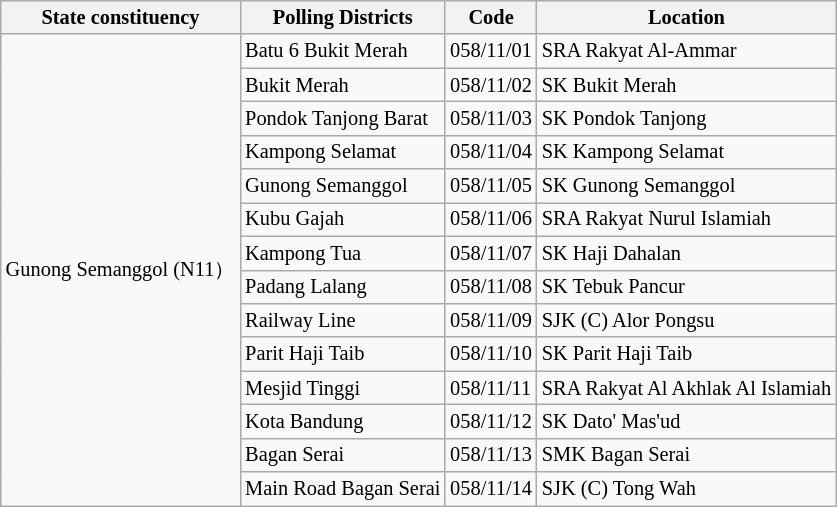<table class="wikitable sortable mw-collapsible" style="white-space:nowrap;font-size:85%">
<tr>
<th>State constituency</th>
<th>Polling Districts</th>
<th>Code</th>
<th>Location</th>
</tr>
<tr>
<td rowspan="14">Gunong Semanggol (N11）</td>
<td>Batu 6 Bukit Merah</td>
<td>058/11/01</td>
<td>SRA Rakyat Al-Ammar</td>
</tr>
<tr>
<td>Bukit Merah</td>
<td>058/11/02</td>
<td>SK Bukit Merah</td>
</tr>
<tr>
<td>Pondok Tanjong Barat</td>
<td>058/11/03</td>
<td>SK Pondok Tanjong</td>
</tr>
<tr>
<td>Kampong Selamat</td>
<td>058/11/04</td>
<td>SK Kampong Selamat</td>
</tr>
<tr>
<td>Gunong Semanggol</td>
<td>058/11/05</td>
<td>SK Gunong Semanggol</td>
</tr>
<tr>
<td>Kubu Gajah</td>
<td>058/11/06</td>
<td>SRA Rakyat Nurul Islamiah</td>
</tr>
<tr>
<td>Kampong Tua</td>
<td>058/11/07</td>
<td>SK Haji Dahalan</td>
</tr>
<tr>
<td>Padang Lalang</td>
<td>058/11/08</td>
<td>SK Tebuk Pancur</td>
</tr>
<tr>
<td>Railway Line</td>
<td>058/11/09</td>
<td>SJK (C) Alor Pongsu</td>
</tr>
<tr>
<td>Parit Haji Taib</td>
<td>058/11/10</td>
<td>SK Parit Haji Taib</td>
</tr>
<tr>
<td>Mesjid Tinggi</td>
<td>058/11/11</td>
<td>SRA Rakyat Al Akhlak Al Islamiah</td>
</tr>
<tr>
<td>Kota Bandung</td>
<td>058/11/12</td>
<td>SK Dato' Mas'ud</td>
</tr>
<tr>
<td>Bagan Serai</td>
<td>058/11/13</td>
<td>SMK Bagan Serai</td>
</tr>
<tr>
<td>Main Road Bagan Serai</td>
<td>058/11/14</td>
<td>SJK (C) Tong Wah</td>
</tr>
</table>
